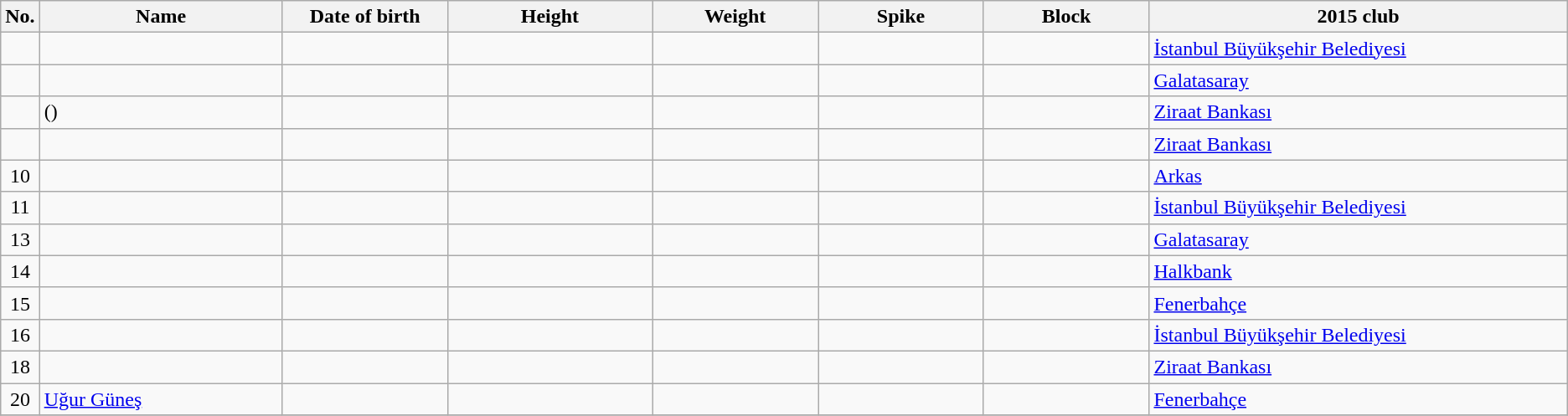<table class="wikitable sortable" style="font-size:100%; text-align:center;">
<tr>
<th>No.</th>
<th style="width:12em">Name</th>
<th style="width:8em">Date of birth</th>
<th style="width:10em">Height</th>
<th style="width:8em">Weight</th>
<th style="width:8em">Spike</th>
<th style="width:8em">Block</th>
<th style="width:21em">2015 club</th>
</tr>
<tr>
<td></td>
<td align=left></td>
<td align=right></td>
<td></td>
<td></td>
<td></td>
<td></td>
<td align=left> <a href='#'>İstanbul Büyükşehir Belediyesi</a></td>
</tr>
<tr>
<td></td>
<td align=left></td>
<td align=right></td>
<td></td>
<td></td>
<td></td>
<td></td>
<td align=left> <a href='#'>Galatasaray</a></td>
</tr>
<tr>
<td></td>
<td align=left> ()</td>
<td align=right></td>
<td></td>
<td></td>
<td></td>
<td></td>
<td align=left> <a href='#'>Ziraat Bankası</a></td>
</tr>
<tr>
<td></td>
<td align=left></td>
<td align=right></td>
<td></td>
<td></td>
<td></td>
<td></td>
<td align=left> <a href='#'>Ziraat Bankası</a></td>
</tr>
<tr>
<td>10</td>
<td align=left></td>
<td align=right></td>
<td></td>
<td></td>
<td></td>
<td></td>
<td align=left> <a href='#'>Arkas</a></td>
</tr>
<tr>
<td>11</td>
<td align=left></td>
<td align=right></td>
<td></td>
<td></td>
<td></td>
<td></td>
<td align=left> <a href='#'>İstanbul Büyükşehir Belediyesi</a></td>
</tr>
<tr>
<td>13</td>
<td align=left></td>
<td align=right></td>
<td></td>
<td></td>
<td></td>
<td></td>
<td align=left> <a href='#'>Galatasaray</a></td>
</tr>
<tr>
<td>14</td>
<td align=left></td>
<td align=right></td>
<td></td>
<td></td>
<td></td>
<td></td>
<td align=left> <a href='#'>Halkbank</a></td>
</tr>
<tr>
<td>15</td>
<td align=left></td>
<td align=right></td>
<td></td>
<td></td>
<td></td>
<td></td>
<td align=left> <a href='#'>Fenerbahçe</a></td>
</tr>
<tr>
<td>16</td>
<td align=left></td>
<td align=right></td>
<td></td>
<td></td>
<td></td>
<td></td>
<td align=left> <a href='#'>İstanbul Büyükşehir Belediyesi</a></td>
</tr>
<tr>
<td>18</td>
<td align=left></td>
<td align=right></td>
<td></td>
<td></td>
<td></td>
<td></td>
<td align=left> <a href='#'>Ziraat Bankası</a></td>
</tr>
<tr>
<td>20</td>
<td align=left><a href='#'>Uğur Güneş</a></td>
<td align=right></td>
<td></td>
<td></td>
<td></td>
<td></td>
<td align=left> <a href='#'>Fenerbahçe</a></td>
</tr>
<tr>
</tr>
</table>
